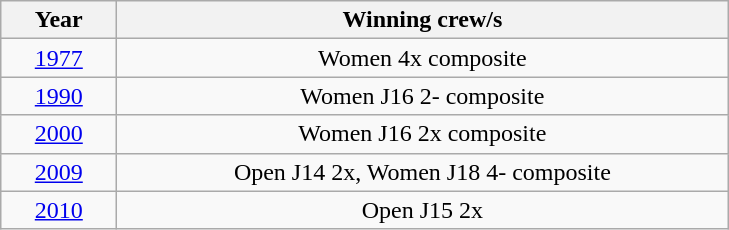<table class="wikitable" style="text-align:center">
<tr>
<th width=70>Year</th>
<th width=400>Winning crew/s</th>
</tr>
<tr>
<td><a href='#'>1977</a></td>
<td>Women 4x composite</td>
</tr>
<tr>
<td><a href='#'>1990</a></td>
<td>Women J16 2- composite</td>
</tr>
<tr>
<td><a href='#'>2000</a></td>
<td>Women J16 2x composite</td>
</tr>
<tr>
<td><a href='#'>2009</a></td>
<td>Open J14 2x, Women J18 4- composite</td>
</tr>
<tr>
<td><a href='#'>2010</a></td>
<td>Open J15 2x</td>
</tr>
</table>
